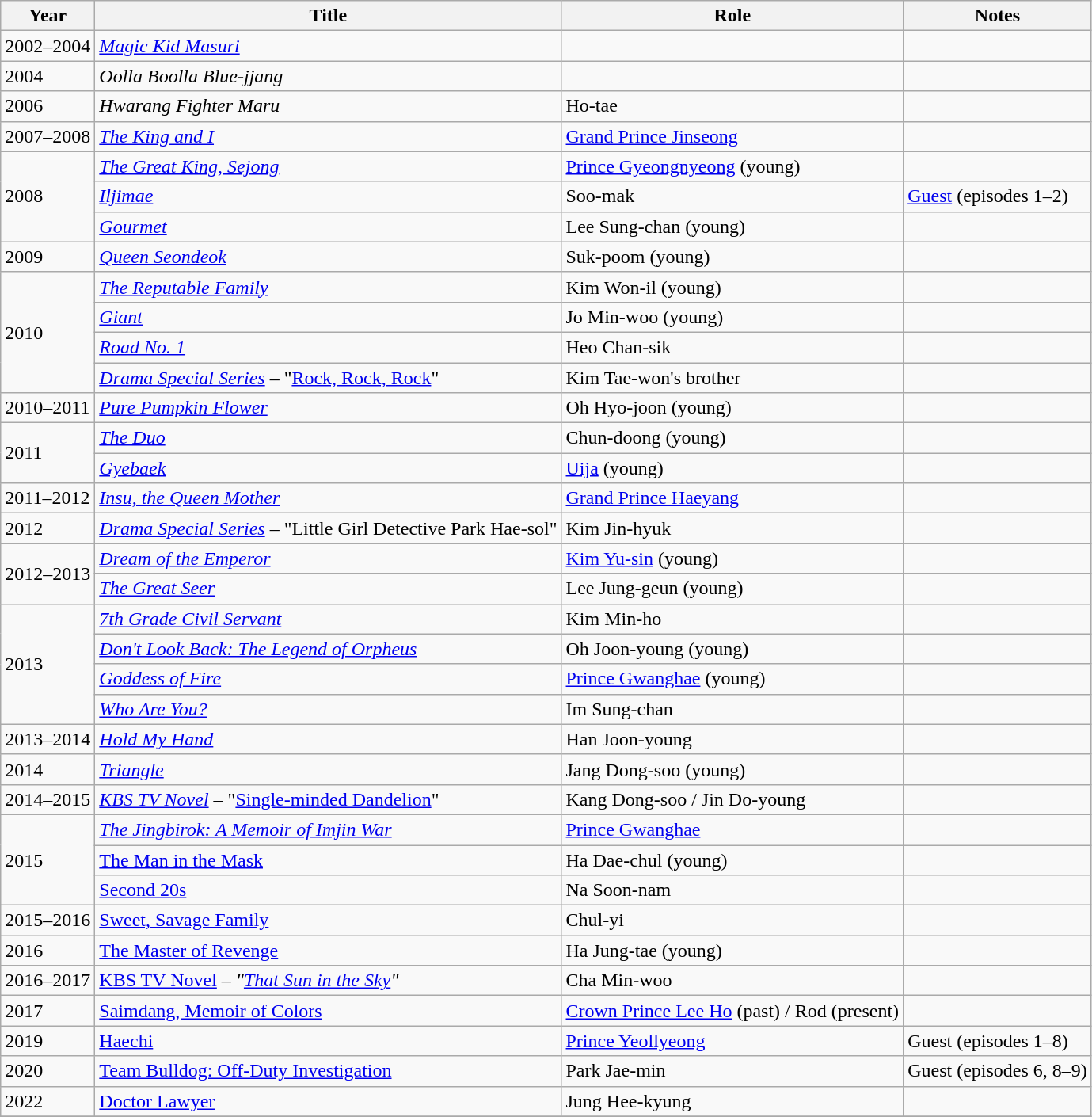<table class="wikitable plainrowheaders sortable">
<tr>
<th scope="col">Year</th>
<th scope="col">Title</th>
<th scope="col">Role</th>
<th scope="col" class="unsortable">Notes</th>
</tr>
<tr>
<td>2002–2004</td>
<td><em><a href='#'>Magic Kid Masuri</a></em></td>
<td></td>
<td></td>
</tr>
<tr>
<td>2004</td>
<td><em>Oolla Boolla Blue-jjang</em></td>
<td></td>
<td></td>
</tr>
<tr>
<td>2006</td>
<td><em>Hwarang Fighter Maru</em></td>
<td>Ho-tae</td>
<td></td>
</tr>
<tr>
<td>2007–2008</td>
<td><em><a href='#'>The King and I</a></em></td>
<td><a href='#'>Grand Prince Jinseong</a></td>
<td></td>
</tr>
<tr>
<td rowspan="3">2008</td>
<td><em><a href='#'>The Great King, Sejong</a></em></td>
<td><a href='#'>Prince Gyeongnyeong</a> (young)</td>
<td></td>
</tr>
<tr>
<td><em><a href='#'>Iljimae</a></em></td>
<td>Soo-mak</td>
<td><a href='#'>Guest</a> (episodes 1–2)</td>
</tr>
<tr>
<td><em><a href='#'>Gourmet</a></em></td>
<td>Lee Sung-chan (young)</td>
<td></td>
</tr>
<tr>
<td>2009</td>
<td><em><a href='#'>Queen Seondeok</a></em></td>
<td>Suk-poom (young)</td>
<td></td>
</tr>
<tr>
<td rowspan="4">2010</td>
<td><em><a href='#'>The Reputable Family</a></em></td>
<td>Kim Won-il (young)</td>
<td></td>
</tr>
<tr>
<td><em><a href='#'>Giant</a></em></td>
<td>Jo Min-woo (young)</td>
<td></td>
</tr>
<tr>
<td><em><a href='#'>Road No. 1</a></em></td>
<td>Heo Chan-sik</td>
<td></td>
</tr>
<tr>
<td><em><a href='#'>Drama Special Series</a></em> – "<a href='#'>Rock, Rock, Rock</a>"</td>
<td>Kim Tae-won's brother</td>
<td></td>
</tr>
<tr>
<td>2010–2011</td>
<td><em><a href='#'>Pure Pumpkin Flower</a></em></td>
<td>Oh Hyo-joon (young)</td>
<td></td>
</tr>
<tr>
<td rowspan="2">2011</td>
<td><em><a href='#'>The Duo</a></em></td>
<td>Chun-doong (young)</td>
<td></td>
</tr>
<tr>
<td><em><a href='#'>Gyebaek</a></em></td>
<td><a href='#'>Uija</a> (young)</td>
<td></td>
</tr>
<tr>
<td>2011–2012</td>
<td><em><a href='#'>Insu, the Queen Mother</a></em></td>
<td><a href='#'>Grand Prince Haeyang</a></td>
<td></td>
</tr>
<tr>
<td>2012</td>
<td><em><a href='#'>Drama Special Series</a></em> – "Little Girl Detective Park Hae-sol"</td>
<td>Kim Jin-hyuk</td>
<td></td>
</tr>
<tr>
<td rowspan="2">2012–2013</td>
<td><em><a href='#'>Dream of the Emperor</a></em></td>
<td><a href='#'>Kim Yu-sin</a> (young)</td>
<td></td>
</tr>
<tr>
<td><em><a href='#'>The Great Seer</a></em></td>
<td>Lee Jung-geun (young)</td>
<td></td>
</tr>
<tr>
<td rowspan="4">2013</td>
<td><em><a href='#'>7th Grade Civil Servant</a></em></td>
<td>Kim Min-ho</td>
<td></td>
</tr>
<tr>
<td><em><a href='#'>Don't Look Back: The Legend of Orpheus</a></em></td>
<td>Oh Joon-young (young)</td>
<td></td>
</tr>
<tr>
<td><em><a href='#'>Goddess of Fire</a></em></td>
<td><a href='#'>Prince Gwanghae</a> (young)</td>
<td></td>
</tr>
<tr>
<td><em><a href='#'>Who Are You?</a></em></td>
<td>Im Sung-chan</td>
<td></td>
</tr>
<tr>
<td>2013–2014</td>
<td><em><a href='#'>Hold My Hand</a></em></td>
<td>Han Joon-young</td>
<td></td>
</tr>
<tr>
<td>2014</td>
<td><em><a href='#'>Triangle</a></em></td>
<td>Jang Dong-soo (young)</td>
<td></td>
</tr>
<tr>
<td>2014–2015</td>
<td><em><a href='#'>KBS TV Novel</a></em> – "<a href='#'>Single-minded Dandelion</a>"</td>
<td>Kang Dong-soo / Jin Do-young</td>
<td></td>
</tr>
<tr>
<td rowspan="3">2015</td>
<td><em><a href='#'>The Jingbirok: A Memoir of Imjin War</a></em></td>
<td><a href='#'>Prince Gwanghae</a><em></td>
<td></td>
</tr>
<tr>
<td></em><a href='#'>The Man in the Mask</a><em></td>
<td>Ha Dae-chul (young)</td>
<td></td>
</tr>
<tr>
<td></em><a href='#'>Second 20s</a><em></td>
<td>Na Soon-nam</td>
<td></td>
</tr>
<tr>
<td>2015–2016</td>
<td></em><a href='#'>Sweet, Savage Family</a><em></td>
<td>Chul-yi</td>
<td></td>
</tr>
<tr>
<td>2016</td>
<td></em><a href='#'>The Master of Revenge</a><em></td>
<td>Ha Jung-tae (young)</td>
<td></td>
</tr>
<tr>
<td>2016–2017</td>
<td></em><a href='#'>KBS TV Novel</a><em> – "<a href='#'>That Sun in the Sky</a>"</td>
<td>Cha Min-woo</td>
<td></td>
</tr>
<tr>
<td>2017</td>
<td></em><a href='#'>Saimdang, Memoir of Colors</a><em></td>
<td><a href='#'>Crown Prince Lee Ho</a> (past) / Rod (present)</td>
<td></td>
</tr>
<tr>
<td>2019</td>
<td></em><a href='#'>Haechi</a><em></td>
<td><a href='#'>Prince Yeollyeong</a></td>
<td>Guest (episodes 1–8)</td>
</tr>
<tr>
<td>2020</td>
<td></em><a href='#'>Team Bulldog: Off-Duty Investigation</a><em></td>
<td>Park Jae-min</td>
<td>Guest (episodes 6, 8–9)</td>
</tr>
<tr>
<td>2022</td>
<td></em><a href='#'>Doctor Lawyer</a><em></td>
<td>Jung Hee-kyung</td>
<td></td>
</tr>
<tr>
</tr>
</table>
